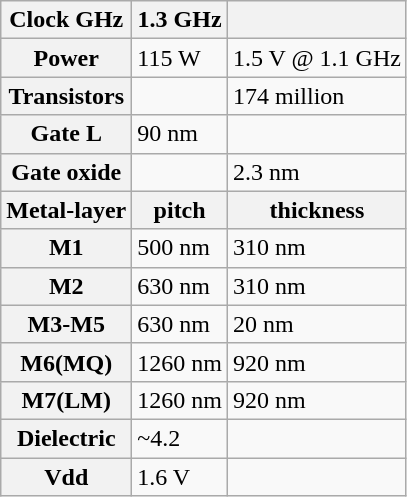<table class="wikitable">
<tr>
<th>Clock GHz</th>
<th>1.3 GHz</th>
<th></th>
</tr>
<tr>
<th>Power</th>
<td>115 W</td>
<td>1.5 V @ 1.1 GHz</td>
</tr>
<tr>
<th>Transistors</th>
<td></td>
<td>174 million</td>
</tr>
<tr>
<th>Gate L</th>
<td>90 nm</td>
<td></td>
</tr>
<tr>
<th>Gate oxide</th>
<td></td>
<td>2.3 nm</td>
</tr>
<tr>
<th>Metal-layer</th>
<th>pitch</th>
<th>thickness</th>
</tr>
<tr>
<th>M1</th>
<td>500 nm</td>
<td>310 nm</td>
</tr>
<tr>
<th>M2</th>
<td>630 nm</td>
<td>310 nm</td>
</tr>
<tr>
<th>M3-M5</th>
<td>630 nm</td>
<td>20 nm</td>
</tr>
<tr>
<th>M6(MQ)</th>
<td>1260 nm</td>
<td>920 nm</td>
</tr>
<tr>
<th>M7(LM)</th>
<td>1260 nm</td>
<td>920 nm</td>
</tr>
<tr>
<th>Dielectric</th>
<td>~4.2</td>
<td></td>
</tr>
<tr>
<th>Vdd</th>
<td>1.6 V</td>
<td></td>
</tr>
</table>
